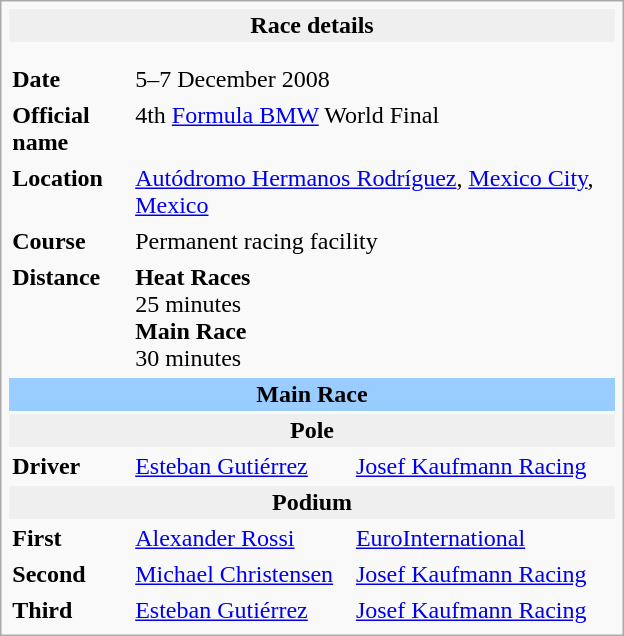<table class="infobox" align="right" cellpadding="2" style="float:right; width: 26em; ">
<tr>
<th colspan=3 style="background:#efefef">Race details</th>
</tr>
<tr>
<td colspan=3 style="text-align:center"></td>
</tr>
<tr>
<td colspan=3 style="text-align:center"></td>
</tr>
<tr>
<td style="width: 20%"><strong>Date</strong></td>
<td>5–7 December 2008</td>
<td></td>
</tr>
<tr>
<td><strong>Official name</strong></td>
<td colspan=2>4th <a href='#'>Formula BMW</a> World Final</td>
</tr>
<tr>
<td><strong>Location</strong></td>
<td colspan=2><a href='#'>Autódromo Hermanos Rodríguez</a>, <a href='#'>Mexico City</a>, <a href='#'>Mexico</a></td>
</tr>
<tr>
<td><strong>Course</strong></td>
<td colspan=2>Permanent racing facility<br></td>
</tr>
<tr>
<td><strong>Distance</strong></td>
<td colspan=2><strong>Heat Races</strong><br>25 minutes<br><strong>Main Race</strong><br>30 minutes</td>
</tr>
<tr>
<td colspan=3 style="text-align:center; background-color:#99ccff"><strong>Main Race</strong></td>
</tr>
<tr>
<th colspan=3 style="background:#efefef">Pole</th>
</tr>
<tr>
<td><strong>Driver</strong></td>
<td> <a href='#'>Esteban Gutiérrez</a></td>
<td><a href='#'>Josef Kaufmann Racing</a></td>
</tr>
<tr>
<th colspan=3 style="background:#efefef">Podium</th>
</tr>
<tr>
<td><strong>First</strong></td>
<td> <a href='#'>Alexander Rossi</a></td>
<td><a href='#'>EuroInternational</a></td>
</tr>
<tr>
<td><strong>Second</strong></td>
<td> <a href='#'>Michael Christensen</a></td>
<td><a href='#'>Josef Kaufmann Racing</a></td>
</tr>
<tr>
<td><strong>Third</strong></td>
<td> <a href='#'>Esteban Gutiérrez</a></td>
<td><a href='#'>Josef Kaufmann Racing</a></td>
</tr>
</table>
